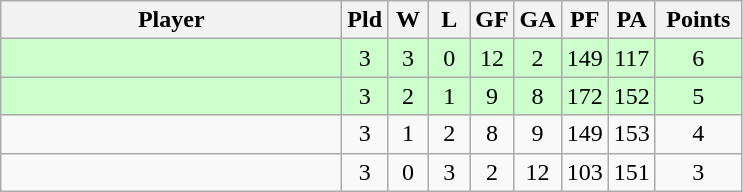<table class=wikitable style="text-align:center">
<tr>
<th width=220>Player</th>
<th width=20>Pld</th>
<th width=20>W</th>
<th width=20>L</th>
<th width=20>GF</th>
<th width=20>GA</th>
<th width=20>PF</th>
<th width=20>PA</th>
<th width=50>Points</th>
</tr>
<tr bgcolor="#ccffcc">
<td align=left></td>
<td>3</td>
<td>3</td>
<td>0</td>
<td>12</td>
<td>2</td>
<td>149</td>
<td>117</td>
<td>6</td>
</tr>
<tr bgcolor="#ccffcc">
<td align=left></td>
<td>3</td>
<td>2</td>
<td>1</td>
<td>9</td>
<td>8</td>
<td>172</td>
<td>152</td>
<td>5</td>
</tr>
<tr>
<td align=left></td>
<td>3</td>
<td>1</td>
<td>2</td>
<td>8</td>
<td>9</td>
<td>149</td>
<td>153</td>
<td>4</td>
</tr>
<tr>
<td align=left></td>
<td>3</td>
<td>0</td>
<td>3</td>
<td>2</td>
<td>12</td>
<td>103</td>
<td>151</td>
<td>3</td>
</tr>
</table>
